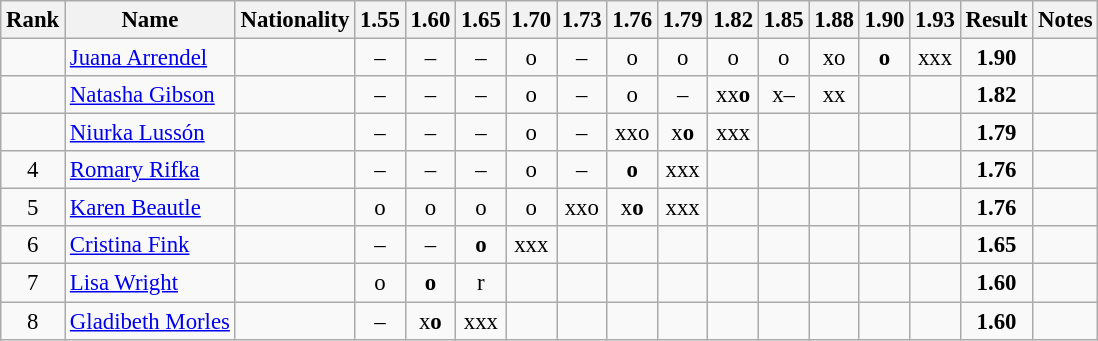<table class="wikitable sortable" style="text-align:center;font-size:95%">
<tr>
<th>Rank</th>
<th>Name</th>
<th>Nationality</th>
<th>1.55</th>
<th>1.60</th>
<th>1.65</th>
<th>1.70</th>
<th>1.73</th>
<th>1.76</th>
<th>1.79</th>
<th>1.82</th>
<th>1.85</th>
<th>1.88</th>
<th>1.90</th>
<th>1.93</th>
<th>Result</th>
<th>Notes</th>
</tr>
<tr>
<td></td>
<td align=left><a href='#'>Juana Arrendel</a></td>
<td align=left></td>
<td>–</td>
<td>–</td>
<td>–</td>
<td>o</td>
<td>–</td>
<td>o</td>
<td>o</td>
<td>o</td>
<td>o</td>
<td>xo</td>
<td><strong>o</strong></td>
<td>xxx</td>
<td><strong>1.90</strong></td>
<td></td>
</tr>
<tr>
<td></td>
<td align=left><a href='#'>Natasha Gibson</a></td>
<td align=left></td>
<td>–</td>
<td>–</td>
<td>–</td>
<td>o</td>
<td>–</td>
<td>o</td>
<td>–</td>
<td>xx<strong>o</strong></td>
<td>x–</td>
<td>xx</td>
<td></td>
<td></td>
<td><strong>1.82</strong></td>
<td></td>
</tr>
<tr>
<td></td>
<td align=left><a href='#'>Niurka Lussón</a></td>
<td align=left></td>
<td>–</td>
<td>–</td>
<td>–</td>
<td>o</td>
<td>–</td>
<td>xxo</td>
<td>x<strong>o</strong></td>
<td>xxx</td>
<td></td>
<td></td>
<td></td>
<td></td>
<td><strong>1.79</strong></td>
<td></td>
</tr>
<tr>
<td>4</td>
<td align=left><a href='#'>Romary Rifka</a></td>
<td align=left></td>
<td>–</td>
<td>–</td>
<td>–</td>
<td>o</td>
<td>–</td>
<td><strong>o</strong></td>
<td>xxx</td>
<td></td>
<td></td>
<td></td>
<td></td>
<td></td>
<td><strong>1.76</strong></td>
<td></td>
</tr>
<tr>
<td>5</td>
<td align=left><a href='#'>Karen Beautle</a></td>
<td align=left></td>
<td>o</td>
<td>o</td>
<td>o</td>
<td>o</td>
<td>xxo</td>
<td>x<strong>o</strong></td>
<td>xxx</td>
<td></td>
<td></td>
<td></td>
<td></td>
<td></td>
<td><strong>1.76</strong></td>
<td></td>
</tr>
<tr>
<td>6</td>
<td align=left><a href='#'>Cristina Fink</a></td>
<td align=left></td>
<td>–</td>
<td>–</td>
<td><strong>o</strong></td>
<td>xxx</td>
<td></td>
<td></td>
<td></td>
<td></td>
<td></td>
<td></td>
<td></td>
<td></td>
<td><strong>1.65</strong></td>
<td></td>
</tr>
<tr>
<td>7</td>
<td align=left><a href='#'>Lisa Wright</a></td>
<td align=left></td>
<td>o</td>
<td><strong>o</strong></td>
<td>r</td>
<td></td>
<td></td>
<td></td>
<td></td>
<td></td>
<td></td>
<td></td>
<td></td>
<td></td>
<td><strong>1.60</strong></td>
<td></td>
</tr>
<tr>
<td>8</td>
<td align=left><a href='#'>Gladibeth Morles</a></td>
<td align=left></td>
<td>–</td>
<td>x<strong>o</strong></td>
<td>xxx</td>
<td></td>
<td></td>
<td></td>
<td></td>
<td></td>
<td></td>
<td></td>
<td></td>
<td></td>
<td><strong>1.60</strong></td>
<td></td>
</tr>
</table>
